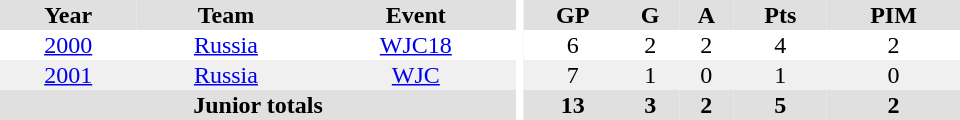<table border="0" cellpadding="1" cellspacing="0" ID="Table3" style="text-align:center; width:40em">
<tr ALIGN="center" bgcolor="#e0e0e0">
<th>Year</th>
<th>Team</th>
<th>Event</th>
<th rowspan="99" bgcolor="#ffffff"></th>
<th>GP</th>
<th>G</th>
<th>A</th>
<th>Pts</th>
<th>PIM</th>
</tr>
<tr>
<td><a href='#'>2000</a></td>
<td><a href='#'>Russia</a></td>
<td><a href='#'>WJC18</a></td>
<td>6</td>
<td>2</td>
<td>2</td>
<td>4</td>
<td>2</td>
</tr>
<tr bgcolor="#f0f0f0">
<td><a href='#'>2001</a></td>
<td><a href='#'>Russia</a></td>
<td><a href='#'>WJC</a></td>
<td>7</td>
<td>1</td>
<td>0</td>
<td>1</td>
<td>0</td>
</tr>
<tr bgcolor="#e0e0e0">
<th colspan="3">Junior totals</th>
<th>13</th>
<th>3</th>
<th>2</th>
<th>5</th>
<th>2</th>
</tr>
</table>
